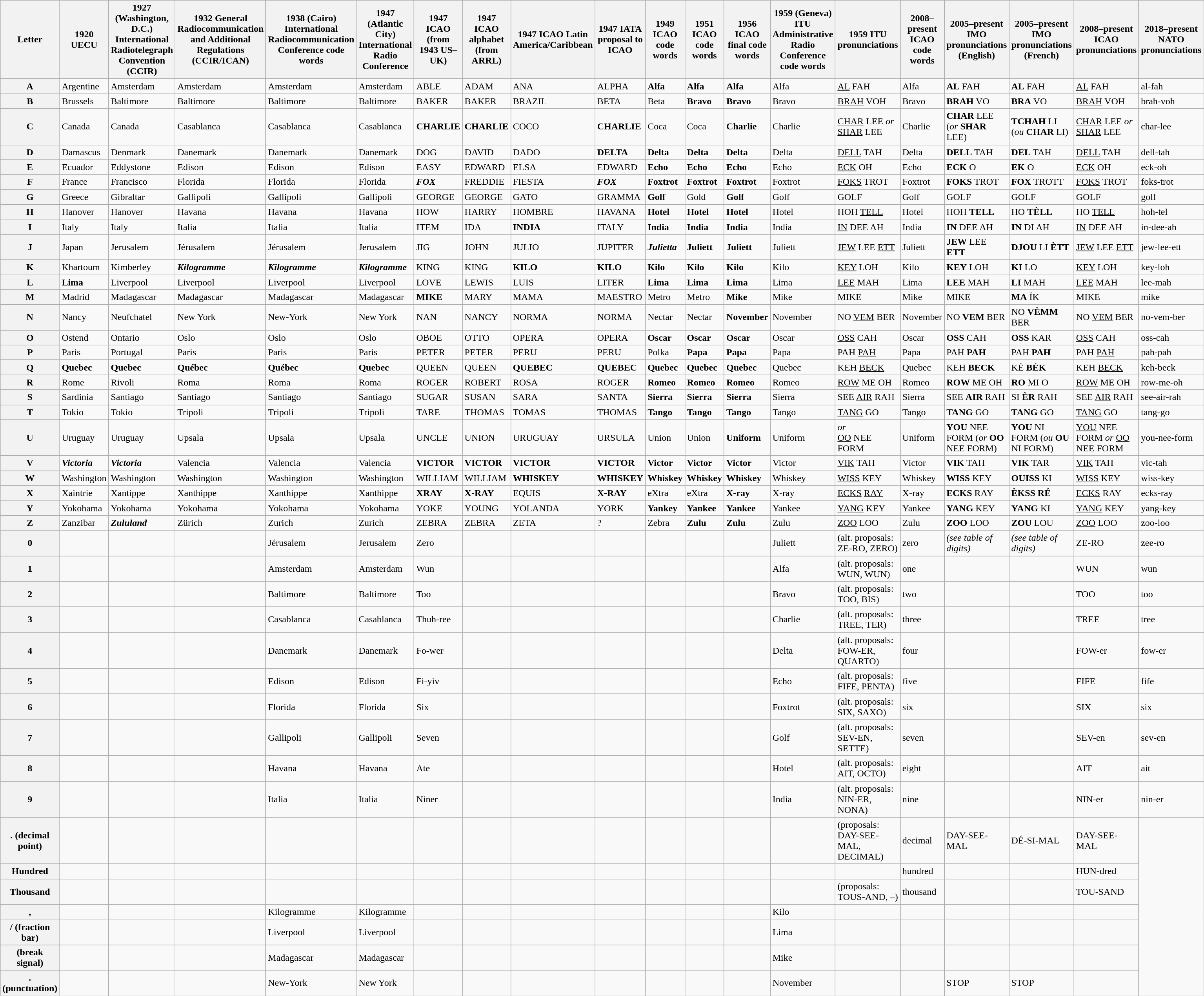<table class="wikitable">
<tr>
<th scope="col">Letter</th>
<th scope="col">1920 UECU</th>
<th scope="col">1927 (Washington, D.C.) International Radiotelegraph Convention (CCIR)</th>
<th scope="col">1932 General Radiocommunication and Additional Regulations (CCIR/ICAN)</th>
<th scope="col">1938 (Cairo) International Radiocommunication Conference code words</th>
<th scope="col">1947 (Atlantic City) International Radio Conference</th>
<th scope="col">1947 ICAO (from 1943 US–UK)<br></th>
<th scope="col">1947 ICAO alphabet (from ARRL)</th>
<th scope="col">1947 ICAO Latin America/Caribbean</th>
<th scope="col">1947 IATA proposal to ICAO</th>
<th scope="col">1949 ICAO code words</th>
<th scope="col">1951 ICAO code words</th>
<th scope="col">1956 ICAO final code words</th>
<th scope="col">1959 (Geneva) ITU Administrative Radio Conference code words</th>
<th scope="col">1959 ITU pronunciations</th>
<th scope="col">2008–present ICAO code words</th>
<th>2005–present IMO pronunciations (English)</th>
<th>2005–present IMO pronunciations (French)</th>
<th scope="col">2008–present ICAO pronunciations</th>
<th scope="col">2018–present NATO pronunciations</th>
</tr>
<tr>
<th scope="row">A</th>
<td>Argentine</td>
<td>Amsterdam</td>
<td>Amsterdam</td>
<td>Amsterdam</td>
<td>Amsterdam</td>
<td>ABLE</td>
<td>ADAM</td>
<td>ANA</td>
<td>ALPHA</td>
<td><strong>Alfa</strong></td>
<td><strong>Alfa</strong></td>
<td><strong>Alfa</strong></td>
<td>Alfa</td>
<td><u>AL</u> FAH</td>
<td>Alfa</td>
<td><strong>AL</strong> FAH</td>
<td><strong>AL</strong> FAH</td>
<td><u>AL</u> FAH</td>
<td>al-fah</td>
</tr>
<tr>
<th scope="row">B</th>
<td>Brussels</td>
<td>Baltimore</td>
<td>Baltimore</td>
<td>Baltimore</td>
<td>Baltimore</td>
<td>BAKER</td>
<td>BAKER</td>
<td>BRAZIL</td>
<td>BETA</td>
<td>Beta</td>
<td><strong>Bravo</strong></td>
<td><strong>Bravo</strong></td>
<td>Bravo</td>
<td><u>BRAH</u> VOH</td>
<td>Bravo</td>
<td><strong>BRAH</strong> VO</td>
<td><strong>BRA</strong> VO</td>
<td><u>BRAH</u> VOH</td>
<td>brah-voh</td>
</tr>
<tr>
<th scope="row">C</th>
<td>Canada</td>
<td>Canada</td>
<td>Casablanca</td>
<td>Casablanca</td>
<td>Casablanca</td>
<td><strong>CHARLIE</strong></td>
<td><strong>CHARLIE</strong></td>
<td>COCO</td>
<td><strong>CHARLIE</strong></td>
<td>Coca</td>
<td>Coca</td>
<td><strong>Charlie</strong></td>
<td>Charlie</td>
<td><u>CHAR</u> LEE <em>or</em> <u>SHAR</u> LEE</td>
<td>Charlie</td>
<td><strong>CHAR</strong> LEE (<em>or</em> <strong>SHAR</strong> LEE)</td>
<td><strong>TCHAH</strong> LI (<em>ou</em> <strong>CHAR</strong> LI)</td>
<td><u>CHAR</u> LEE <em>or</em> <u>SHAR</u> LEE</td>
<td>char-lee</td>
</tr>
<tr>
<th scope="row">D</th>
<td>Damascus</td>
<td>Denmark</td>
<td>Danemark</td>
<td>Danemark</td>
<td>Danemark</td>
<td>DOG</td>
<td>DAVID</td>
<td>DADO</td>
<td><strong>DELTA</strong></td>
<td><strong>Delta</strong></td>
<td><strong>Delta</strong></td>
<td><strong>Delta</strong></td>
<td>Delta</td>
<td><u>DELL</u> TAH</td>
<td>Delta</td>
<td><strong>DELL</strong> TAH</td>
<td><strong>DEL</strong> TAH</td>
<td><u>DELL</u> TAH</td>
<td>dell-tah</td>
</tr>
<tr>
<th scope="row">E</th>
<td>Ecuador</td>
<td>Eddystone</td>
<td>Edison</td>
<td>Edison</td>
<td>Edison</td>
<td>EASY</td>
<td>EDWARD</td>
<td>ELSA</td>
<td>EDWARD</td>
<td><strong>Echo</strong></td>
<td><strong>Echo</strong></td>
<td><strong>Echo</strong></td>
<td>Echo</td>
<td><u>ECK</u> OH</td>
<td>Echo</td>
<td><strong>ECK</strong> O</td>
<td><strong>EK</strong> O</td>
<td><u>ECK</u> OH</td>
<td>eck-oh</td>
</tr>
<tr>
<th scope="row">F</th>
<td>France</td>
<td>Francisco</td>
<td>Florida</td>
<td>Florida</td>
<td>Florida</td>
<td><strong><em>FOX</em></strong></td>
<td>FREDDIE</td>
<td>FIESTA</td>
<td><strong><em>FOX</em></strong></td>
<td><strong>Foxtrot</strong></td>
<td><strong>Foxtrot</strong></td>
<td><strong>Foxtrot</strong></td>
<td>Foxtrot</td>
<td><u>FOKS</u> TROT</td>
<td>Foxtrot</td>
<td><strong>FOKS</strong> TROT</td>
<td><strong>FOX</strong> TROTT</td>
<td><u>FOKS</u> TROT</td>
<td>foks-trot</td>
</tr>
<tr>
<th scope="row">G</th>
<td>Greece</td>
<td>Gibraltar</td>
<td>Gallipoli</td>
<td>Gallipoli</td>
<td>Gallipoli</td>
<td>GEORGE</td>
<td>GEORGE</td>
<td>GATO</td>
<td>GRAMMA</td>
<td><strong>Golf</strong></td>
<td>Gold</td>
<td><strong>Golf</strong></td>
<td>Golf</td>
<td>GOLF</td>
<td>Golf</td>
<td>GOLF</td>
<td>GOLF</td>
<td>GOLF</td>
<td>golf</td>
</tr>
<tr>
<th scope="row">H</th>
<td>Hanover</td>
<td>Hanover</td>
<td>Havana</td>
<td>Havana</td>
<td>Havana</td>
<td>HOW</td>
<td>HARRY</td>
<td>HOMBRE</td>
<td>HAVANA</td>
<td><strong>Hotel</strong></td>
<td><strong>Hotel</strong></td>
<td><strong>Hotel</strong></td>
<td>Hotel</td>
<td>HOH <u>TELL</u></td>
<td>Hotel</td>
<td>HOH <strong>TELL</strong></td>
<td>HO <strong>TÈLL</strong></td>
<td>HO <u>TELL</u></td>
<td>hoh-tel</td>
</tr>
<tr>
<th scope="row">I</th>
<td>Italy</td>
<td>Italy</td>
<td>Italia</td>
<td>Italia</td>
<td>Italia</td>
<td>ITEM</td>
<td>IDA</td>
<td><strong>INDIA</strong></td>
<td>ITALY</td>
<td><strong>India</strong></td>
<td><strong>India</strong></td>
<td><strong>India</strong></td>
<td>India</td>
<td><u>IN</u> DEE AH</td>
<td>India</td>
<td><strong>IN</strong> DEE AH</td>
<td><strong>IN</strong> DI AH</td>
<td><u>IN</u> DEE AH</td>
<td>in-dee-ah</td>
</tr>
<tr>
<th scope="row">J</th>
<td>Japan</td>
<td>Jerusalem</td>
<td>Jérusalem</td>
<td>Jérusalem</td>
<td>Jerusalem</td>
<td>JIG</td>
<td>JOHN</td>
<td>JULIO</td>
<td>JUPITER</td>
<td><strong><em>Julietta</em></strong></td>
<td><strong>Juliett</strong></td>
<td><strong>Juliett</strong></td>
<td>Juliett</td>
<td><u>JEW</u> LEE <u>ETT</u></td>
<td>Juliett</td>
<td><strong>JEW</strong> LEE <strong>ETT</strong></td>
<td><strong>DJOU</strong> LI <strong>ÈTT</strong></td>
<td><u>JEW</u> LEE <u>ETT</u></td>
<td>jew-lee-ett</td>
</tr>
<tr>
<th scope="row">K</th>
<td>Khartoum</td>
<td>Kimberley</td>
<td><strong><em>Kilogramme</em></strong></td>
<td><strong><em>Kilogramme</em></strong></td>
<td><strong><em>Kilogramme</em></strong></td>
<td>KING</td>
<td>KING</td>
<td><strong>KILO</strong></td>
<td><strong>KILO</strong></td>
<td><strong>Kilo</strong></td>
<td><strong>Kilo</strong></td>
<td><strong>Kilo</strong></td>
<td>Kilo</td>
<td><u>KEY</u> LOH</td>
<td>Kilo</td>
<td><strong>KEY</strong> LOH</td>
<td><strong>KI</strong> LO</td>
<td><u>KEY</u> LOH</td>
<td>key-loh</td>
</tr>
<tr>
<th scope="row">L</th>
<td><strong>Lima</strong></td>
<td>Liverpool</td>
<td>Liverpool</td>
<td>Liverpool</td>
<td>Liverpool</td>
<td>LOVE</td>
<td>LEWIS</td>
<td>LUIS</td>
<td>LITER</td>
<td><strong>Lima</strong></td>
<td><strong>Lima</strong></td>
<td><strong>Lima</strong></td>
<td>Lima</td>
<td><u>LEE</u> MAH</td>
<td>Lima</td>
<td><strong>LEE</strong> MAH</td>
<td><strong>LI</strong> MAH</td>
<td><u>LEE</u> MAH</td>
<td>lee-mah</td>
</tr>
<tr>
<th scope="row">M</th>
<td>Madrid</td>
<td>Madagascar</td>
<td>Madagascar</td>
<td>Madagascar</td>
<td>Madagascar</td>
<td><strong>MIKE</strong></td>
<td>MARY</td>
<td>MAMA</td>
<td>MAESTRO</td>
<td>Metro</td>
<td>Metro</td>
<td><strong>Mike</strong></td>
<td>Mike</td>
<td>MIKE</td>
<td>Mike</td>
<td>MIKE</td>
<td><strong>MA</strong> ÏK</td>
<td>MIKE</td>
<td>mike</td>
</tr>
<tr>
<th scope="row">N</th>
<td>Nancy</td>
<td>Neufchatel</td>
<td>New York</td>
<td>New-York</td>
<td>New York</td>
<td>NAN</td>
<td>NANCY</td>
<td>NORMA</td>
<td>NORMA</td>
<td>Nectar</td>
<td>Nectar</td>
<td><strong>November</strong></td>
<td>November</td>
<td>NO <u>VEM</u> BER</td>
<td>November</td>
<td>NO <strong>VEM</strong> BER</td>
<td>NO <strong>VÈMM</strong> BER</td>
<td>NO <u>VEM</u> BER</td>
<td>no-vem-ber</td>
</tr>
<tr>
<th scope="row">O</th>
<td>Ostend</td>
<td>Ontario</td>
<td>Oslo</td>
<td>Oslo</td>
<td>Oslo</td>
<td>OBOE</td>
<td>OTTO</td>
<td>OPERA</td>
<td>OPERA</td>
<td><strong>Oscar</strong></td>
<td><strong>Oscar</strong></td>
<td><strong>Oscar</strong></td>
<td>Oscar</td>
<td><u>OSS</u> CAH</td>
<td>Oscar</td>
<td><strong>OSS</strong> CAH</td>
<td><strong>OSS</strong> KAR</td>
<td><u>OSS</u> CAH</td>
<td>oss-cah</td>
</tr>
<tr>
<th scope="row">P</th>
<td>Paris</td>
<td>Portugal</td>
<td>Paris</td>
<td>Paris</td>
<td>Paris</td>
<td>PETER</td>
<td>PETER</td>
<td>PERU</td>
<td>PERU</td>
<td>Polka</td>
<td><strong>Papa</strong></td>
<td><strong>Papa</strong></td>
<td>Papa</td>
<td>PAH <u>PAH</u></td>
<td>Papa</td>
<td>PAH <strong>PAH</strong></td>
<td>PAH <strong>PAH</strong></td>
<td>PAH <u>PAH</u></td>
<td>pah-pah</td>
</tr>
<tr>
<th scope="row">Q</th>
<td><strong>Quebec</strong></td>
<td><strong>Quebec</strong></td>
<td><strong>Québec</strong></td>
<td><strong>Québec</strong></td>
<td><strong>Quebec</strong></td>
<td>QUEEN</td>
<td>QUEEN</td>
<td><strong>QUEBEC</strong></td>
<td><strong>QUEBEC</strong></td>
<td><strong>Quebec</strong></td>
<td><strong>Quebec</strong></td>
<td><strong>Quebec</strong></td>
<td>Quebec</td>
<td>KEH <u>BECK</u></td>
<td>Quebec</td>
<td>KEH <strong>BECK</strong></td>
<td>KÉ <strong>BÈK</strong></td>
<td>KEH <u>BECK</u></td>
<td>keh-beck</td>
</tr>
<tr>
<th scope="row">R</th>
<td>Rome</td>
<td>Rivoli</td>
<td>Roma</td>
<td>Roma</td>
<td>Roma</td>
<td>ROGER</td>
<td>ROBERT</td>
<td>ROSA</td>
<td>ROGER</td>
<td><strong>Romeo</strong></td>
<td><strong>Romeo</strong></td>
<td><strong>Romeo</strong></td>
<td>Romeo</td>
<td><u>ROW</u> ME OH</td>
<td>Romeo</td>
<td><strong>ROW</strong> ME OH</td>
<td><strong>RO</strong> MI O</td>
<td><u>ROW</u> ME OH</td>
<td>row-me-oh</td>
</tr>
<tr>
<th scope="row">S</th>
<td>Sardinia</td>
<td>Santiago</td>
<td>Santiago</td>
<td>Santiago</td>
<td>Santiago</td>
<td>SUGAR</td>
<td>SUSAN</td>
<td>SARA</td>
<td>SANTA</td>
<td><strong>Sierra</strong></td>
<td><strong>Sierra</strong></td>
<td><strong>Sierra</strong></td>
<td>Sierra</td>
<td>SEE <u>AIR</u> RAH</td>
<td>Sierra</td>
<td>SEE <strong>AIR</strong> RAH</td>
<td>SI <strong>ÈR</strong> RAH</td>
<td>SEE <u>AIR</u> RAH</td>
<td>see-air-rah</td>
</tr>
<tr>
<th scope="row">T</th>
<td>Tokio</td>
<td>Tokio</td>
<td>Tripoli</td>
<td>Tripoli</td>
<td>Tripoli</td>
<td>TARE</td>
<td>THOMAS</td>
<td>TOMAS</td>
<td>THOMAS</td>
<td><strong>Tango</strong></td>
<td><strong>Tango</strong></td>
<td><strong>Tango</strong></td>
<td>Tango</td>
<td><u>TANG</u> GO</td>
<td>Tango</td>
<td><strong>TANG</strong> GO</td>
<td><strong>TANG</strong> GO</td>
<td><u>TANG</u> GO</td>
<td>tang-go</td>
</tr>
<tr>
<th scope="row">U</th>
<td>Uruguay</td>
<td>Uruguay</td>
<td>Upsala</td>
<td>Upsala</td>
<td>Upsala</td>
<td>UNCLE</td>
<td>UNION</td>
<td>URUGUAY</td>
<td>URSULA</td>
<td>Union</td>
<td>Union</td>
<td><strong>Uniform</strong></td>
<td>Uniform</td>
<td> <em>or</em> <br> <u>OO</u> NEE FORM</td>
<td>Uniform</td>
<td><strong>YOU</strong> NEE FORM (<em>or</em> <strong>OO</strong> NEE FORM)</td>
<td><strong>YOU</strong> NI FORM (<em>ou</em> <strong>OU</strong> NI FORM)</td>
<td><u>YOU</u> NEE FORM <em>or</em> <u>OO</u> NEE FORM</td>
<td>you-nee-form</td>
</tr>
<tr>
<th scope="row">V</th>
<td><strong><em>Victoria</em></strong></td>
<td><strong><em>Victoria</em></strong></td>
<td>Valencia</td>
<td>Valencia</td>
<td>Valencia</td>
<td><strong>VICTOR</strong></td>
<td><strong>VICTOR</strong></td>
<td><strong>VICTOR</strong></td>
<td><strong>VICTOR</strong></td>
<td><strong>Victor</strong></td>
<td><strong>Victor</strong></td>
<td><strong>Victor</strong></td>
<td>Victor</td>
<td><u>VIK</u> TAH</td>
<td>Victor</td>
<td><strong>VIK</strong> TAH</td>
<td><strong>VIK</strong> TAR</td>
<td><u>VIK</u> TAH</td>
<td>vic-tah</td>
</tr>
<tr>
<th scope="row">W</th>
<td>Washington</td>
<td>Washington</td>
<td>Washington</td>
<td>Washington</td>
<td>Washington</td>
<td>WILLIAM</td>
<td>WILLIAM</td>
<td><strong>WHISKEY</strong></td>
<td><strong>WHISKEY</strong></td>
<td><strong>Whiskey</strong></td>
<td><strong>Whiskey</strong></td>
<td><strong>Whiskey</strong></td>
<td>Whiskey</td>
<td><u>WISS</u> KEY</td>
<td>Whiskey</td>
<td><strong>WISS</strong> KEY</td>
<td><strong>OUISS</strong> KI</td>
<td><u>WISS</u> KEY</td>
<td>wiss-key</td>
</tr>
<tr>
<th scope="row">X</th>
<td>Xaintrie</td>
<td>Xantippe</td>
<td>Xanthippe</td>
<td>Xanthippe</td>
<td>Xanthippe</td>
<td><strong>XRAY</strong></td>
<td><strong>X-RAY</strong></td>
<td>EQUIS</td>
<td><strong>X-RAY</strong></td>
<td>eXtra</td>
<td>eXtra</td>
<td><strong>X-ray</strong></td>
<td>X-ray</td>
<td><u>ECKS</u> <u>RAY</u></td>
<td>X-ray</td>
<td><strong>ECKS</strong> RAY</td>
<td><strong>ÈKSS RÉ</strong></td>
<td><u>ECKS</u> RAY</td>
<td>ecks-ray</td>
</tr>
<tr>
<th scope="row">Y</th>
<td>Yokohama</td>
<td>Yokohama</td>
<td>Yokohama</td>
<td>Yokohama</td>
<td>Yokohama</td>
<td>YOKE</td>
<td>YOUNG</td>
<td>YOLANDA</td>
<td>YORK</td>
<td><strong>Yankey</strong></td>
<td><strong>Yankee</strong></td>
<td><strong>Yankee</strong></td>
<td>Yankee</td>
<td><u>YANG</u> KEY</td>
<td>Yankee</td>
<td><strong>YANG</strong> KEY</td>
<td><strong>YANG</strong> KI</td>
<td><u>YANG</u> KEY</td>
<td>yang-key</td>
</tr>
<tr>
<th scope="row">Z</th>
<td>Zanzibar</td>
<td><strong><em>Zululand</em></strong></td>
<td>Zürich</td>
<td>Zurich</td>
<td>Zurich</td>
<td>ZEBRA</td>
<td>ZEBRA</td>
<td>ZETA</td>
<td>?</td>
<td>Zebra</td>
<td><strong>Zulu</strong></td>
<td><strong>Zulu</strong></td>
<td>Zulu</td>
<td><u>ZOO</u> LOO</td>
<td>Zulu</td>
<td><strong>ZOO</strong> LOO</td>
<td><strong>ZOU</strong> LOU</td>
<td><u>ZOO</u> LOO</td>
<td>zoo-loo</td>
</tr>
<tr>
<th scope="row">0</th>
<td></td>
<td></td>
<td></td>
<td>Jérusalem</td>
<td>Jerusalem</td>
<td>Zero</td>
<td></td>
<td></td>
<td></td>
<td></td>
<td></td>
<td></td>
<td>Juliett</td>
<td>(alt. proposals: ZE-RO, ZERO)</td>
<td>zero</td>
<td><em>(see table of digits)</em></td>
<td><em>(see table of digits)</em></td>
<td>ZE-RO</td>
<td>zee-ro</td>
</tr>
<tr>
<th scope="row">1</th>
<td></td>
<td></td>
<td></td>
<td>Amsterdam</td>
<td>Amsterdam</td>
<td>Wun</td>
<td></td>
<td></td>
<td></td>
<td></td>
<td></td>
<td></td>
<td>Alfa</td>
<td>(alt. proposals: WUN, WUN)</td>
<td>one</td>
<td></td>
<td></td>
<td>WUN</td>
<td>wun</td>
</tr>
<tr>
<th scope="row">2</th>
<td></td>
<td></td>
<td></td>
<td>Baltimore</td>
<td>Baltimore</td>
<td>Too</td>
<td></td>
<td></td>
<td></td>
<td></td>
<td></td>
<td></td>
<td>Bravo</td>
<td>(alt. proposals: TOO, BIS)</td>
<td>two</td>
<td></td>
<td></td>
<td>TOO</td>
<td>too</td>
</tr>
<tr>
<th scope="row">3</th>
<td></td>
<td></td>
<td></td>
<td>Casablanca</td>
<td>Casablanca</td>
<td>Thuh-ree</td>
<td></td>
<td></td>
<td></td>
<td></td>
<td></td>
<td></td>
<td>Charlie</td>
<td>(alt. proposals: TREE, TER)</td>
<td>three</td>
<td></td>
<td></td>
<td>TREE</td>
<td>tree</td>
</tr>
<tr>
<th scope="row">4</th>
<td></td>
<td></td>
<td></td>
<td>Danemark</td>
<td>Danemark</td>
<td>Fo-wer</td>
<td></td>
<td></td>
<td></td>
<td></td>
<td></td>
<td></td>
<td>Delta</td>
<td>(alt. proposals: FOW-ER, QUARTO)</td>
<td>four</td>
<td></td>
<td></td>
<td>FOW-er</td>
<td>fow-er</td>
</tr>
<tr>
<th scope="row">5</th>
<td></td>
<td></td>
<td></td>
<td>Edison</td>
<td>Edison</td>
<td>Fi-yiv</td>
<td></td>
<td></td>
<td></td>
<td></td>
<td></td>
<td></td>
<td>Echo</td>
<td>(alt. proposals: FIFE, PENTA)</td>
<td>five</td>
<td></td>
<td></td>
<td>FIFE</td>
<td>fife</td>
</tr>
<tr>
<th scope="row">6</th>
<td></td>
<td></td>
<td></td>
<td>Florida</td>
<td>Florida</td>
<td>Six</td>
<td></td>
<td></td>
<td></td>
<td></td>
<td></td>
<td></td>
<td>Foxtrot</td>
<td>(alt. proposals: SIX, SAXO)</td>
<td>six</td>
<td></td>
<td></td>
<td>SIX</td>
<td>six</td>
</tr>
<tr>
<th scope="row">7</th>
<td></td>
<td></td>
<td></td>
<td>Gallipoli</td>
<td>Gallipoli</td>
<td>Seven</td>
<td></td>
<td></td>
<td></td>
<td></td>
<td></td>
<td></td>
<td>Golf</td>
<td>(alt. proposals: SEV-EN, SETTE)</td>
<td>seven</td>
<td></td>
<td></td>
<td>SEV-en</td>
<td>sev-en</td>
</tr>
<tr>
<th scope="row">8</th>
<td></td>
<td></td>
<td></td>
<td>Havana</td>
<td>Havana</td>
<td>Ate</td>
<td></td>
<td></td>
<td></td>
<td></td>
<td></td>
<td></td>
<td>Hotel</td>
<td>(alt. proposals: AIT, OCTO)</td>
<td>eight</td>
<td></td>
<td></td>
<td>AIT</td>
<td>ait</td>
</tr>
<tr>
<th scope="row">9</th>
<td></td>
<td></td>
<td></td>
<td>Italia</td>
<td>Italia</td>
<td>Niner</td>
<td></td>
<td></td>
<td></td>
<td></td>
<td></td>
<td></td>
<td>India</td>
<td>(alt. proposals: NIN-ER, NONA)</td>
<td>nine</td>
<td></td>
<td></td>
<td>NIN-er</td>
<td>nin-er</td>
</tr>
<tr>
<th scope="row">. (decimal point)</th>
<td></td>
<td></td>
<td></td>
<td></td>
<td></td>
<td></td>
<td></td>
<td></td>
<td></td>
<td></td>
<td></td>
<td></td>
<td></td>
<td>(proposals: DAY-SEE-MAL, DECIMAL)</td>
<td>decimal</td>
<td>DAY-SEE-MAL</td>
<td>DÉ-SI-MAL</td>
<td>DAY-SEE-MAL</td>
</tr>
<tr>
<th scope="row">Hundred</th>
<td></td>
<td></td>
<td></td>
<td></td>
<td></td>
<td></td>
<td></td>
<td></td>
<td></td>
<td></td>
<td></td>
<td></td>
<td></td>
<td></td>
<td>hundred</td>
<td></td>
<td></td>
<td>HUN-dred</td>
</tr>
<tr>
<th scope="row">Thousand</th>
<td></td>
<td></td>
<td></td>
<td></td>
<td></td>
<td></td>
<td></td>
<td></td>
<td></td>
<td></td>
<td></td>
<td></td>
<td></td>
<td>(proposals: TOUS-AND, –)</td>
<td>thousand</td>
<td></td>
<td></td>
<td>TOU-SAND</td>
</tr>
<tr>
<th scope="row">,</th>
<td></td>
<td></td>
<td></td>
<td>Kilogramme</td>
<td>Kilogramme</td>
<td></td>
<td></td>
<td></td>
<td></td>
<td></td>
<td></td>
<td></td>
<td>Kilo</td>
<td></td>
<td></td>
<td></td>
<td></td>
<td></td>
</tr>
<tr>
<th scope="row">/ (fraction bar)</th>
<td></td>
<td></td>
<td></td>
<td>Liverpool</td>
<td>Liverpool</td>
<td></td>
<td></td>
<td></td>
<td></td>
<td></td>
<td></td>
<td></td>
<td>Lima</td>
<td></td>
<td></td>
<td></td>
<td></td>
<td></td>
</tr>
<tr>
<th scope="row">(break signal)</th>
<td></td>
<td></td>
<td></td>
<td>Madagascar</td>
<td>Madagascar</td>
<td></td>
<td></td>
<td></td>
<td></td>
<td></td>
<td></td>
<td></td>
<td>Mike</td>
<td></td>
<td></td>
<td></td>
<td></td>
<td></td>
</tr>
<tr>
<th scope="row">. (punctuation)</th>
<td></td>
<td></td>
<td></td>
<td>New-York</td>
<td>New York</td>
<td></td>
<td></td>
<td></td>
<td></td>
<td></td>
<td></td>
<td></td>
<td>November</td>
<td></td>
<td></td>
<td>STOP</td>
<td>STOP</td>
<td></td>
</tr>
</table>
